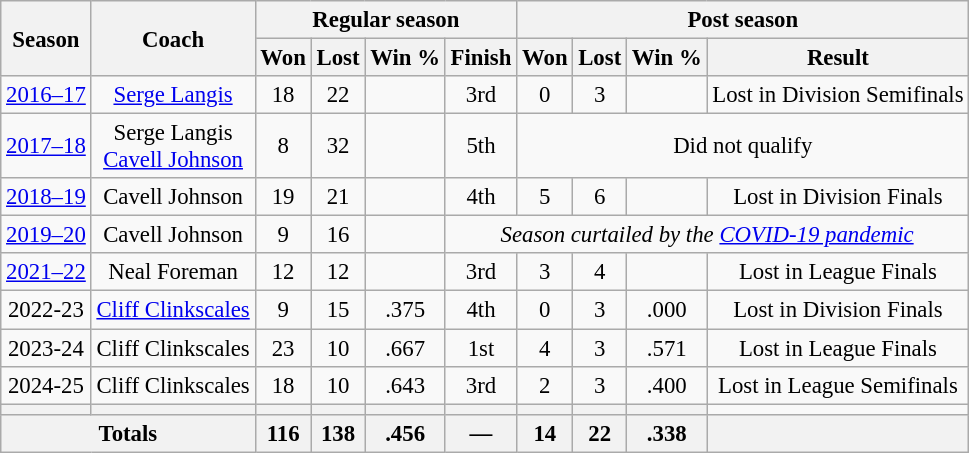<table class="wikitable" style="font-size: 95%; text-align:center;">
<tr>
<th rowspan="2">Season</th>
<th rowspan="2">Coach</th>
<th colspan="4">Regular season</th>
<th colspan="4">Post season</th>
</tr>
<tr>
<th>Won</th>
<th>Lost</th>
<th>Win %</th>
<th>Finish</th>
<th>Won</th>
<th>Lost</th>
<th>Win %</th>
<th>Result</th>
</tr>
<tr>
<td><a href='#'>2016–17</a></td>
<td><a href='#'>Serge Langis</a></td>
<td>18</td>
<td>22</td>
<td></td>
<td>3rd</td>
<td>0</td>
<td>3</td>
<td></td>
<td>Lost in Division Semifinals</td>
</tr>
<tr>
<td><a href='#'>2017–18</a></td>
<td>Serge Langis<br><a href='#'>Cavell Johnson</a></td>
<td>8</td>
<td>32</td>
<td></td>
<td>5th</td>
<td colspan=4>Did not qualify</td>
</tr>
<tr>
<td><a href='#'>2018–19</a></td>
<td>Cavell Johnson</td>
<td>19</td>
<td>21</td>
<td></td>
<td>4th</td>
<td>5</td>
<td>6</td>
<td></td>
<td>Lost in Division Finals</td>
</tr>
<tr>
<td><a href='#'>2019–20</a></td>
<td>Cavell Johnson</td>
<td>9</td>
<td>16</td>
<td></td>
<td colspan=5><em>Season curtailed by the <a href='#'>COVID-19 pandemic</a></em></td>
</tr>
<tr>
<td><a href='#'>2021–22</a></td>
<td>Neal Foreman</td>
<td>12</td>
<td>12</td>
<td></td>
<td>3rd</td>
<td>3</td>
<td>4</td>
<td></td>
<td>Lost in League Finals</td>
</tr>
<tr>
<td>2022-23</td>
<td><a href='#'>Cliff Clinkscales</a></td>
<td>9</td>
<td>15</td>
<td>.375</td>
<td>4th</td>
<td>0</td>
<td>3</td>
<td>.000</td>
<td>Lost in Division Finals</td>
</tr>
<tr>
<td>2023-24</td>
<td>Cliff Clinkscales</td>
<td>23</td>
<td>10</td>
<td>.667</td>
<td>1st</td>
<td>4</td>
<td>3</td>
<td>.571</td>
<td>Lost in League Finals</td>
</tr>
<tr>
<td>2024-25</td>
<td>Cliff Clinkscales</td>
<td>18</td>
<td>10</td>
<td>.643</td>
<td>3rd</td>
<td>2</td>
<td>3</td>
<td>.400</td>
<td>Lost in League Semifinals</td>
</tr>
<tr>
<th></th>
<th></th>
<th></th>
<th></th>
<th></th>
<th></th>
<th></th>
<th></th>
<th></th>
<td></td>
</tr>
<tr>
<th colspan="2">Totals</th>
<th>116</th>
<th>138</th>
<th>.456</th>
<th>—</th>
<th>14</th>
<th>22</th>
<th>.338</th>
<th></th>
</tr>
</table>
